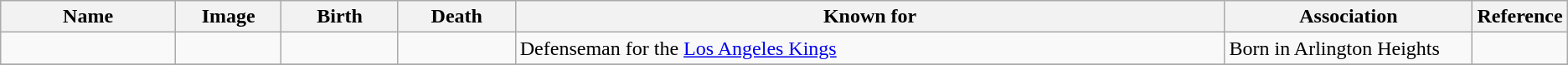<table class="wikitable sortable">
<tr>
<th scope="col" width="140">Name</th>
<th scope="col" width="80" class="unsortable">Image</th>
<th scope="col" width="90">Birth</th>
<th scope="col" width="90">Death</th>
<th scope="col" width="600" class="unsortable">Known for</th>
<th scope="col" width="200" class="unsortable">Association</th>
<th scope="col" width="30" class="unsortable">Reference</th>
</tr>
<tr>
<td></td>
<td></td>
<td align=right></td>
<td></td>
<td>Defenseman for the <a href='#'>Los Angeles Kings</a></td>
<td>Born in Arlington Heights</td>
<td align="center"></td>
</tr>
<tr>
</tr>
</table>
